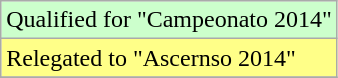<table class="wikitable">
<tr width=10px bgcolor="#ccffcc">
<td>Qualified for "Campeonato 2014"</td>
</tr>
<tr width=10px bgcolor="#FFFF88">
<td>Relegated to "Ascernso 2014"</td>
</tr>
<tr>
</tr>
</table>
